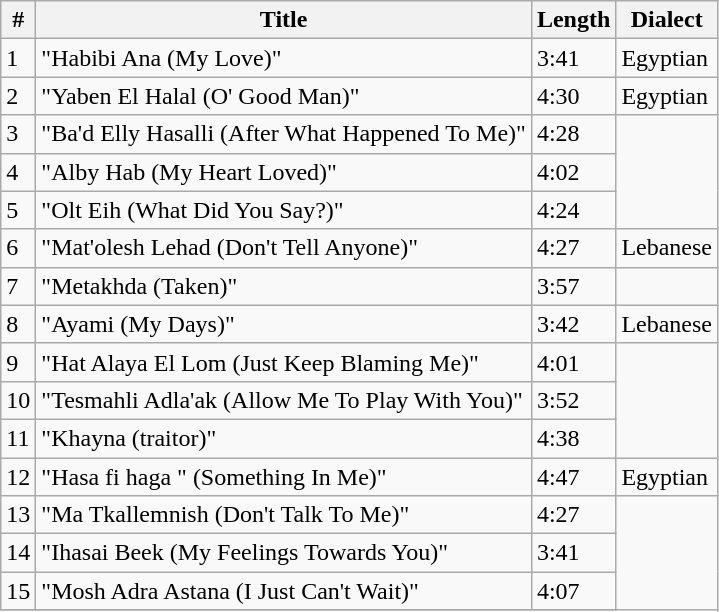<table class="wikitable">
<tr>
<th align="center">#</th>
<th align="center">Title</th>
<th align="center">Length</th>
<th align="center">Dialect</th>
</tr>
<tr>
<td>1</td>
<td>"Habibi Ana (My Love)"</td>
<td>3:41</td>
<td>Egyptian</td>
</tr>
<tr>
<td>2</td>
<td>"Yaben El Halal (O' Good Man)"</td>
<td>4:30</td>
<td>Egyptian</td>
</tr>
<tr>
<td>3</td>
<td>"Ba'd Elly Hasalli (After What Happened To Me)"</td>
<td>4:28</td>
</tr>
<tr>
<td>4</td>
<td>"Alby Hab (My Heart Loved)"</td>
<td>4:02</td>
</tr>
<tr>
<td>5</td>
<td>"Olt Eih (What Did You Say?)"</td>
<td>4:24</td>
</tr>
<tr>
<td>6</td>
<td>"Mat'olesh Lehad (Don't Tell Anyone)" </td>
<td>4:27</td>
<td>Lebanese</td>
</tr>
<tr>
<td>7</td>
<td>"Metakhda (Taken)"</td>
<td>3:57</td>
</tr>
<tr>
<td>8</td>
<td>"Ayami (My Days)"</td>
<td>3:42</td>
<td>Lebanese</td>
</tr>
<tr>
<td>9</td>
<td>"Hat Alaya El Lom (Just Keep Blaming Me)"</td>
<td>4:01</td>
</tr>
<tr>
<td>10</td>
<td>"Tesmahli Adla'ak (Allow Me To Play With You)"</td>
<td>3:52</td>
</tr>
<tr>
<td>11</td>
<td>"Khayna (traitor)"</td>
<td>4:38</td>
</tr>
<tr>
<td>12</td>
<td>"Hasa  fi haga " (Something In Me)" </td>
<td>4:47</td>
<td>Egyptian</td>
</tr>
<tr>
<td>13</td>
<td>"Ma Tkallemnish (Don't Talk To Me)"</td>
<td>4:27</td>
</tr>
<tr>
<td>14</td>
<td>"Ihasai Beek (My Feelings Towards You)"</td>
<td>3:41</td>
</tr>
<tr>
<td>15</td>
<td>"Mosh Adra Astana (I Just Can't Wait)" </td>
<td>4:07</td>
</tr>
<tr>
</tr>
</table>
